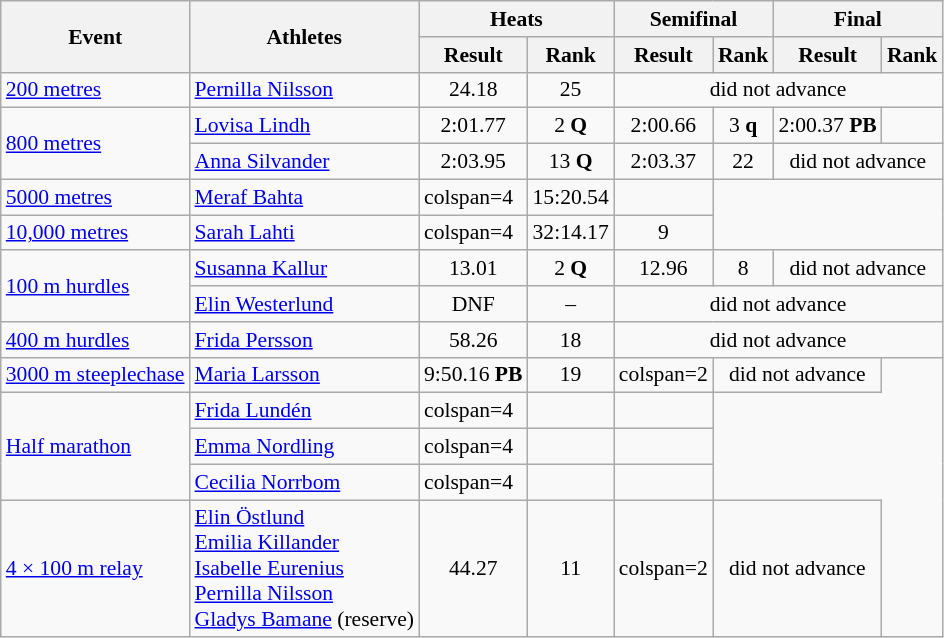<table class="wikitable" border="1" style="font-size:90%">
<tr>
<th rowspan="2">Event</th>
<th rowspan="2">Athletes</th>
<th colspan="2">Heats</th>
<th colspan="2">Semifinal</th>
<th colspan="2">Final</th>
</tr>
<tr>
<th>Result</th>
<th>Rank</th>
<th>Result</th>
<th>Rank</th>
<th>Result</th>
<th>Rank</th>
</tr>
<tr>
<td><a href='#'>200 metres</a></td>
<td><a href='#'>Pernilla Nilsson</a></td>
<td align=center>24.18</td>
<td align=center>25</td>
<td align=center colspan=4>did not advance</td>
</tr>
<tr>
<td rowspan=2><a href='#'>800 metres</a></td>
<td><a href='#'>Lovisa Lindh</a></td>
<td align=center>2:01.77</td>
<td align=center>2 <strong>Q</strong></td>
<td align=center>2:00.66</td>
<td align=center>3 <strong>q</strong></td>
<td align=center>2:00.37 <strong>PB</strong></td>
<td align=center></td>
</tr>
<tr>
<td><a href='#'>Anna Silvander</a></td>
<td align=center>2:03.95</td>
<td align=center>13 <strong>Q</strong></td>
<td align=center>2:03.37</td>
<td align=center>22</td>
<td align=center colspan=2>did not advance</td>
</tr>
<tr>
<td><a href='#'>5000 metres</a></td>
<td><a href='#'>Meraf Bahta</a></td>
<td>colspan=4 </td>
<td align=center>15:20.54</td>
<td align=center></td>
</tr>
<tr>
<td><a href='#'>10,000 metres</a></td>
<td><a href='#'>Sarah Lahti</a></td>
<td>colspan=4 </td>
<td align=center>32:14.17</td>
<td align=center>9</td>
</tr>
<tr>
<td rowspan=2><a href='#'>100 m hurdles</a></td>
<td><a href='#'>Susanna Kallur</a></td>
<td align=center>13.01</td>
<td align=center>2 <strong>Q</strong></td>
<td align=center>12.96</td>
<td align=center>8</td>
<td align=center colspan=2>did not advance</td>
</tr>
<tr>
<td><a href='#'>Elin Westerlund</a></td>
<td align=center>DNF</td>
<td align=center>–</td>
<td align=center colspan=4>did not advance</td>
</tr>
<tr>
<td><a href='#'>400 m hurdles</a></td>
<td><a href='#'>Frida Persson</a></td>
<td align=center>58.26</td>
<td align=center>18</td>
<td align=center colspan=4>did not advance</td>
</tr>
<tr>
<td><a href='#'>3000 m steeplechase</a></td>
<td><a href='#'>Maria Larsson</a></td>
<td align=center>9:50.16 <strong>PB</strong></td>
<td align=center>19</td>
<td>colspan=2 </td>
<td align=center colspan=2>did not advance</td>
</tr>
<tr>
<td rowspan=3><a href='#'>Half marathon</a></td>
<td><a href='#'>Frida Lundén</a></td>
<td>colspan=4 </td>
<td align=center></td>
<td align=center></td>
</tr>
<tr>
<td><a href='#'>Emma Nordling</a></td>
<td>colspan=4 </td>
<td align=center></td>
<td align=center></td>
</tr>
<tr>
<td><a href='#'>Cecilia Norrbom</a></td>
<td>colspan=4 </td>
<td align=center></td>
<td align=center></td>
</tr>
<tr>
<td><a href='#'>4 × 100 m relay</a></td>
<td><a href='#'>Elin Östlund</a><br><a href='#'>Emilia Killander</a><br><a href='#'>Isabelle Eurenius</a><br><a href='#'>Pernilla Nilsson</a><br><a href='#'>Gladys Bamane</a> (reserve)</td>
<td align=center>44.27</td>
<td align=center>11</td>
<td>colspan=2 </td>
<td align=center colspan=2>did not advance</td>
</tr>
</table>
